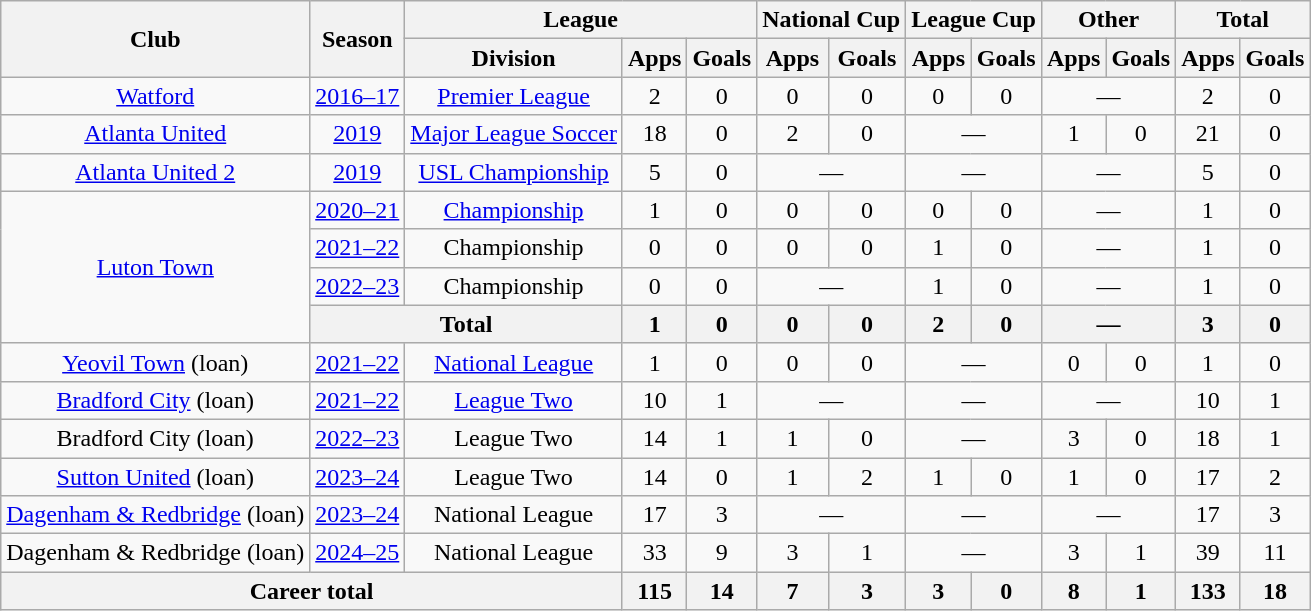<table class=wikitable style="text-align: center">
<tr>
<th rowspan=2>Club</th>
<th rowspan=2>Season</th>
<th colspan=3>League</th>
<th colspan=2>National Cup</th>
<th colspan=2>League Cup</th>
<th colspan=2>Other</th>
<th colspan=2>Total</th>
</tr>
<tr>
<th>Division</th>
<th>Apps</th>
<th>Goals</th>
<th>Apps</th>
<th>Goals</th>
<th>Apps</th>
<th>Goals</th>
<th>Apps</th>
<th>Goals</th>
<th>Apps</th>
<th>Goals</th>
</tr>
<tr>
<td><a href='#'>Watford</a></td>
<td><a href='#'>2016–17</a></td>
<td><a href='#'>Premier League</a></td>
<td>2</td>
<td>0</td>
<td>0</td>
<td>0</td>
<td>0</td>
<td>0</td>
<td colspan=2>—</td>
<td>2</td>
<td>0</td>
</tr>
<tr>
<td><a href='#'>Atlanta United</a></td>
<td><a href='#'>2019</a></td>
<td><a href='#'>Major League Soccer</a></td>
<td>18</td>
<td>0</td>
<td>2</td>
<td>0</td>
<td colspan=2>—</td>
<td>1</td>
<td>0</td>
<td>21</td>
<td>0</td>
</tr>
<tr>
<td><a href='#'>Atlanta United 2</a></td>
<td><a href='#'>2019</a></td>
<td><a href='#'>USL Championship</a></td>
<td>5</td>
<td>0</td>
<td colspan=2>—</td>
<td colspan=2>—</td>
<td colspan=2>—</td>
<td>5</td>
<td>0</td>
</tr>
<tr>
<td rowspan=4><a href='#'>Luton Town</a></td>
<td><a href='#'>2020–21</a></td>
<td><a href='#'>Championship</a></td>
<td>1</td>
<td>0</td>
<td>0</td>
<td>0</td>
<td>0</td>
<td>0</td>
<td colspan=2>—</td>
<td>1</td>
<td>0</td>
</tr>
<tr>
<td><a href='#'>2021–22</a></td>
<td>Championship</td>
<td>0</td>
<td>0</td>
<td>0</td>
<td>0</td>
<td>1</td>
<td>0</td>
<td colspan=2>—</td>
<td>1</td>
<td>0</td>
</tr>
<tr>
<td><a href='#'>2022–23</a></td>
<td>Championship</td>
<td>0</td>
<td>0</td>
<td colspan=2>—</td>
<td>1</td>
<td>0</td>
<td colspan=2>—</td>
<td>1</td>
<td>0</td>
</tr>
<tr>
<th colspan=2>Total</th>
<th>1</th>
<th>0</th>
<th>0</th>
<th>0</th>
<th>2</th>
<th>0</th>
<th colspan=2>—</th>
<th>3</th>
<th>0</th>
</tr>
<tr>
<td><a href='#'>Yeovil Town</a> (loan)</td>
<td><a href='#'>2021–22</a></td>
<td><a href='#'>National League</a></td>
<td>1</td>
<td>0</td>
<td>0</td>
<td>0</td>
<td colspan=2>—</td>
<td>0</td>
<td>0</td>
<td>1</td>
<td>0</td>
</tr>
<tr>
<td><a href='#'>Bradford City</a> (loan)</td>
<td><a href='#'>2021–22</a></td>
<td><a href='#'>League Two</a></td>
<td>10</td>
<td>1</td>
<td colspan=2>—</td>
<td colspan=2>—</td>
<td colspan=2>—</td>
<td>10</td>
<td>1</td>
</tr>
<tr>
<td>Bradford City (loan)</td>
<td><a href='#'>2022–23</a></td>
<td>League Two</td>
<td>14</td>
<td>1</td>
<td>1</td>
<td>0</td>
<td colspan=2>—</td>
<td>3</td>
<td>0</td>
<td>18</td>
<td>1</td>
</tr>
<tr>
<td><a href='#'>Sutton United</a> (loan)</td>
<td><a href='#'>2023–24</a></td>
<td>League Two</td>
<td>14</td>
<td>0</td>
<td>1</td>
<td>2</td>
<td>1</td>
<td>0</td>
<td>1</td>
<td>0</td>
<td>17</td>
<td>2</td>
</tr>
<tr>
<td><a href='#'>Dagenham & Redbridge</a> (loan)</td>
<td><a href='#'>2023–24</a></td>
<td>National League</td>
<td>17</td>
<td>3</td>
<td colspan=2>—</td>
<td colspan=2>—</td>
<td colspan=2>—</td>
<td>17</td>
<td>3</td>
</tr>
<tr>
<td>Dagenham & Redbridge (loan)</td>
<td><a href='#'>2024–25</a></td>
<td>National League</td>
<td>33</td>
<td>9</td>
<td>3</td>
<td>1</td>
<td colspan=2>—</td>
<td>3</td>
<td>1</td>
<td>39</td>
<td>11</td>
</tr>
<tr>
<th colspan=3>Career total</th>
<th>115</th>
<th>14</th>
<th>7</th>
<th>3</th>
<th>3</th>
<th>0</th>
<th>8</th>
<th>1</th>
<th>133</th>
<th>18</th>
</tr>
</table>
